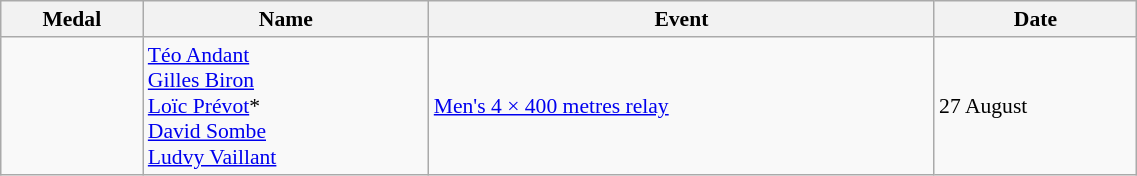<table class="wikitable" style="font-size:90%" width=60%>
<tr>
<th>Medal</th>
<th>Name</th>
<th>Event</th>
<th>Date</th>
</tr>
<tr>
<td></td>
<td><a href='#'>Téo Andant</a><br><a href='#'>Gilles Biron</a><br><a href='#'>Loïc Prévot</a>*<br><a href='#'>David Sombe</a><br><a href='#'>Ludvy Vaillant</a></td>
<td><a href='#'>Men's 4 × 400 metres relay</a></td>
<td>27 August</td>
</tr>
</table>
